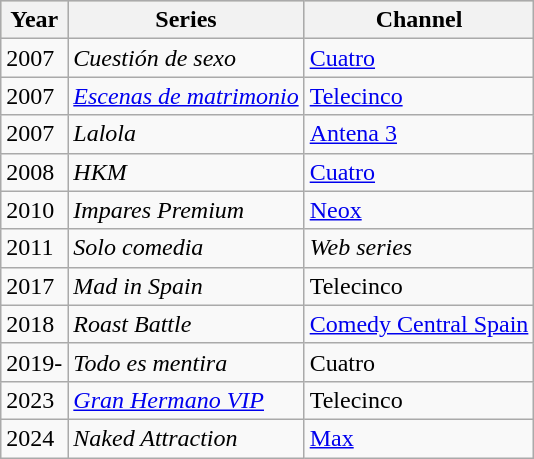<table class="wikitable">
<tr bgcolor="#CCCCC">
<th>Year</th>
<th>Series</th>
<th>Channel</th>
</tr>
<tr>
<td>2007</td>
<td><em>Cuestión de sexo</em></td>
<td><a href='#'>Cuatro</a></td>
</tr>
<tr>
<td>2007</td>
<td><em><a href='#'>Escenas de matrimonio</a></em></td>
<td><a href='#'>Telecinco</a></td>
</tr>
<tr>
<td>2007</td>
<td><em>Lalola</em></td>
<td><a href='#'>Antena 3</a></td>
</tr>
<tr>
<td>2008</td>
<td><em>HKM</em></td>
<td><a href='#'>Cuatro</a></td>
</tr>
<tr>
<td>2010</td>
<td><em>Impares Premium</em></td>
<td><a href='#'>Neox</a></td>
</tr>
<tr>
<td>2011</td>
<td><em>Solo comedia</em></td>
<td><em>Web series</em></td>
</tr>
<tr>
<td>2017</td>
<td><em>Mad in Spain</em></td>
<td>Telecinco</td>
</tr>
<tr>
<td>2018</td>
<td><em>Roast Battle</em></td>
<td><a href='#'>Comedy Central Spain</a></td>
</tr>
<tr>
<td>2019-</td>
<td><em>Todo es mentira</em></td>
<td>Cuatro</td>
</tr>
<tr>
<td>2023</td>
<td><em><a href='#'>Gran Hermano VIP</a></em></td>
<td>Telecinco</td>
</tr>
<tr>
<td>2024</td>
<td><em>Naked Attraction</em></td>
<td><a href='#'>Max</a></td>
</tr>
</table>
